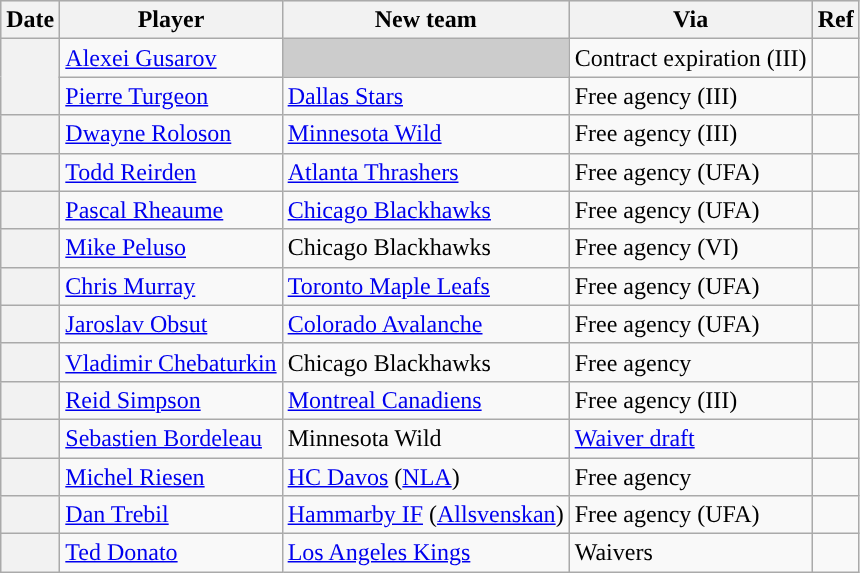<table class="wikitable plainrowheaders">
<tr style="background:#ddd; text-align:center;">
<th>Date</th>
<th>Player</th>
<th>New team</th>
<th>Via</th>
<th>Ref</th>
</tr>
<tr>
<th scope="row" rowspan=2></th>
<td><a href='#'>Alexei Gusarov</a></td>
<td style="background:#ccc"></td>
<td>Contract expiration (III)</td>
<td></td>
</tr>
<tr>
<td><a href='#'>Pierre Turgeon</a></td>
<td><a href='#'>Dallas Stars</a></td>
<td>Free agency (III)</td>
<td></td>
</tr>
<tr>
<th scope="row"></th>
<td><a href='#'>Dwayne Roloson</a></td>
<td><a href='#'>Minnesota Wild</a></td>
<td>Free agency (III)</td>
<td></td>
</tr>
<tr>
<th scope="row"></th>
<td><a href='#'>Todd Reirden</a></td>
<td><a href='#'>Atlanta Thrashers</a></td>
<td>Free agency (UFA)</td>
<td></td>
</tr>
<tr>
<th scope="row"></th>
<td><a href='#'>Pascal Rheaume</a></td>
<td><a href='#'>Chicago Blackhawks</a></td>
<td>Free agency (UFA)</td>
<td></td>
</tr>
<tr>
<th scope="row"></th>
<td><a href='#'>Mike Peluso</a></td>
<td>Chicago Blackhawks</td>
<td>Free agency (VI)</td>
<td></td>
</tr>
<tr>
<th scope="row"></th>
<td><a href='#'>Chris Murray</a></td>
<td><a href='#'>Toronto Maple Leafs</a></td>
<td>Free agency (UFA)</td>
<td></td>
</tr>
<tr>
<th scope="row"></th>
<td><a href='#'>Jaroslav Obsut</a></td>
<td><a href='#'>Colorado Avalanche</a></td>
<td>Free agency (UFA)</td>
<td></td>
</tr>
<tr>
<th scope="row"></th>
<td><a href='#'>Vladimir Chebaturkin</a></td>
<td>Chicago Blackhawks</td>
<td>Free agency</td>
<td></td>
</tr>
<tr>
<th scope="row"></th>
<td><a href='#'>Reid Simpson</a></td>
<td><a href='#'>Montreal Canadiens</a></td>
<td>Free agency (III)</td>
<td></td>
</tr>
<tr>
<th scope="row"></th>
<td><a href='#'>Sebastien Bordeleau</a></td>
<td>Minnesota Wild</td>
<td><a href='#'>Waiver draft</a></td>
<td></td>
</tr>
<tr>
<th scope="row"></th>
<td><a href='#'>Michel Riesen</a></td>
<td><a href='#'>HC Davos</a> (<a href='#'>NLA</a>)</td>
<td>Free agency</td>
<td></td>
</tr>
<tr>
<th scope="row"></th>
<td><a href='#'>Dan Trebil</a></td>
<td><a href='#'>Hammarby IF</a> (<a href='#'>Allsvenskan</a>)</td>
<td>Free agency (UFA)</td>
<td></td>
</tr>
<tr>
<th scope="row"></th>
<td><a href='#'>Ted Donato</a></td>
<td><a href='#'>Los Angeles Kings</a></td>
<td>Waivers</td>
<td></td>
</tr>
</table>
